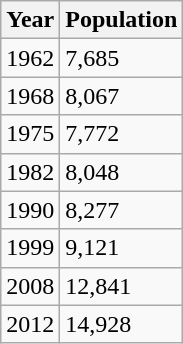<table class="wikitable">
<tr>
<th>Year</th>
<th>Population</th>
</tr>
<tr>
<td>1962</td>
<td>7,685</td>
</tr>
<tr>
<td>1968</td>
<td>8,067</td>
</tr>
<tr>
<td>1975</td>
<td>7,772</td>
</tr>
<tr>
<td>1982</td>
<td>8,048</td>
</tr>
<tr>
<td>1990</td>
<td>8,277</td>
</tr>
<tr>
<td>1999</td>
<td>9,121</td>
</tr>
<tr>
<td>2008</td>
<td>12,841</td>
</tr>
<tr>
<td>2012</td>
<td>14,928</td>
</tr>
</table>
